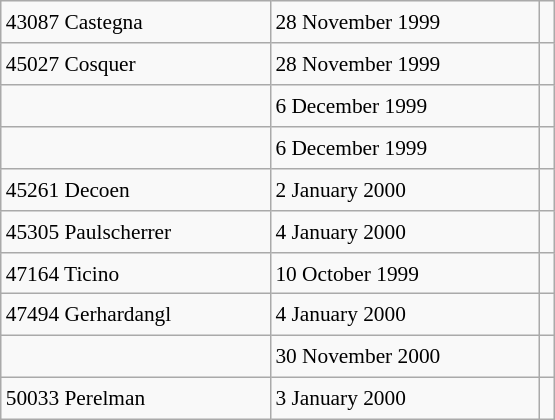<table class="wikitable" style="font-size: 89%; float: left; width: 26em; margin-right: 1em; height: 280px">
<tr>
<td>43087 Castegna</td>
<td>28 November 1999</td>
<td></td>
</tr>
<tr>
<td>45027 Cosquer</td>
<td>28 November 1999</td>
<td></td>
</tr>
<tr>
<td></td>
<td>6 December 1999</td>
<td></td>
</tr>
<tr>
<td></td>
<td>6 December 1999</td>
<td></td>
</tr>
<tr>
<td>45261 Decoen</td>
<td>2 January 2000</td>
<td></td>
</tr>
<tr>
<td>45305 Paulscherrer</td>
<td>4 January 2000</td>
<td></td>
</tr>
<tr>
<td>47164 Ticino</td>
<td>10 October 1999</td>
<td></td>
</tr>
<tr>
<td>47494 Gerhardangl</td>
<td>4 January 2000</td>
<td></td>
</tr>
<tr>
<td></td>
<td>30 November 2000</td>
<td></td>
</tr>
<tr>
<td>50033 Perelman</td>
<td>3 January 2000</td>
<td></td>
</tr>
</table>
